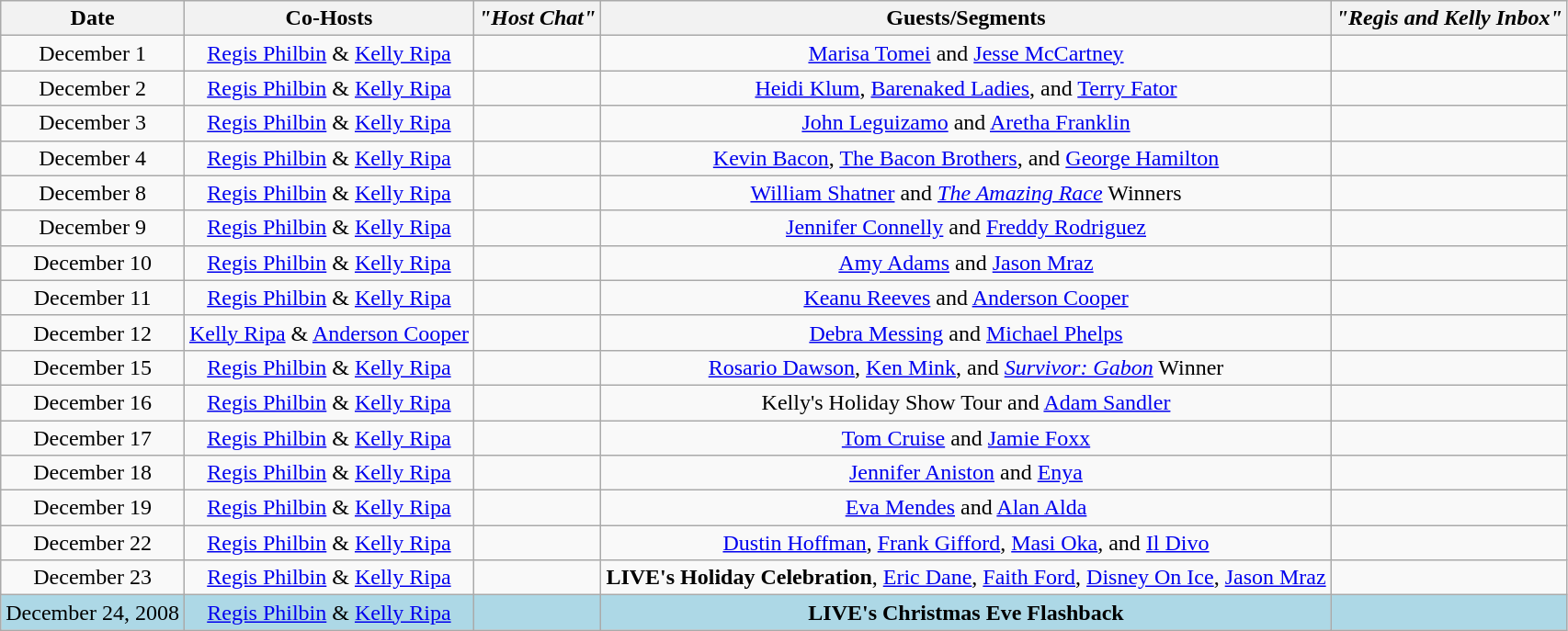<table class="wikitable sortable" style="text-align:center;">
<tr>
<th>Date</th>
<th>Co-Hosts</th>
<th><em>"Host Chat"</em></th>
<th>Guests/Segments</th>
<th><em>"Regis and Kelly Inbox"</em></th>
</tr>
<tr>
<td>December 1</td>
<td><a href='#'>Regis Philbin</a> & <a href='#'>Kelly Ripa</a></td>
<td></td>
<td><a href='#'>Marisa Tomei</a> and <a href='#'>Jesse McCartney</a></td>
<td></td>
</tr>
<tr>
<td>December 2</td>
<td><a href='#'>Regis Philbin</a> & <a href='#'>Kelly Ripa</a></td>
<td></td>
<td><a href='#'>Heidi Klum</a>, <a href='#'>Barenaked Ladies</a>, and <a href='#'>Terry Fator</a></td>
<td></td>
</tr>
<tr>
<td>December 3</td>
<td><a href='#'>Regis Philbin</a> & <a href='#'>Kelly Ripa</a></td>
<td></td>
<td><a href='#'>John Leguizamo</a> and <a href='#'>Aretha Franklin</a></td>
<td></td>
</tr>
<tr>
<td>December 4</td>
<td><a href='#'>Regis Philbin</a> & <a href='#'>Kelly Ripa</a></td>
<td></td>
<td><a href='#'>Kevin Bacon</a>, <a href='#'>The Bacon Brothers</a>, and <a href='#'>George Hamilton</a></td>
<td></td>
</tr>
<tr>
<td>December 8</td>
<td><a href='#'>Regis Philbin</a> & <a href='#'>Kelly Ripa</a></td>
<td></td>
<td><a href='#'>William Shatner</a> and <em><a href='#'>The Amazing Race</a></em> Winners</td>
<td></td>
</tr>
<tr>
<td>December 9</td>
<td><a href='#'>Regis Philbin</a> & <a href='#'>Kelly Ripa</a></td>
<td></td>
<td><a href='#'>Jennifer Connelly</a> and <a href='#'>Freddy Rodriguez</a></td>
<td></td>
</tr>
<tr>
<td>December 10</td>
<td><a href='#'>Regis Philbin</a> & <a href='#'>Kelly Ripa</a></td>
<td></td>
<td><a href='#'>Amy Adams</a> and <a href='#'>Jason Mraz</a></td>
<td></td>
</tr>
<tr>
<td>December 11</td>
<td><a href='#'>Regis Philbin</a> & <a href='#'>Kelly Ripa</a></td>
<td></td>
<td><a href='#'>Keanu Reeves</a> and <a href='#'>Anderson Cooper</a></td>
<td></td>
</tr>
<tr>
<td>December 12</td>
<td><a href='#'>Kelly Ripa</a> & <a href='#'>Anderson Cooper</a></td>
<td></td>
<td><a href='#'>Debra Messing</a> and <a href='#'>Michael Phelps</a></td>
<td></td>
</tr>
<tr>
<td>December 15</td>
<td><a href='#'>Regis Philbin</a> & <a href='#'>Kelly Ripa</a></td>
<td></td>
<td><a href='#'>Rosario Dawson</a>, <a href='#'>Ken Mink</a>, and <em><a href='#'>Survivor: Gabon</a></em> Winner</td>
<td></td>
</tr>
<tr>
<td>December 16</td>
<td><a href='#'>Regis Philbin</a> & <a href='#'>Kelly Ripa</a></td>
<td></td>
<td>Kelly's Holiday Show Tour and <a href='#'>Adam Sandler</a></td>
<td></td>
</tr>
<tr>
<td>December 17</td>
<td><a href='#'>Regis Philbin</a> & <a href='#'>Kelly Ripa</a></td>
<td></td>
<td><a href='#'>Tom Cruise</a> and <a href='#'>Jamie Foxx</a></td>
<td></td>
</tr>
<tr>
<td>December 18</td>
<td><a href='#'>Regis Philbin</a> & <a href='#'>Kelly Ripa</a></td>
<td></td>
<td><a href='#'>Jennifer Aniston</a> and <a href='#'>Enya</a></td>
<td></td>
</tr>
<tr>
<td>December 19</td>
<td><a href='#'>Regis Philbin</a> & <a href='#'>Kelly Ripa</a></td>
<td></td>
<td><a href='#'>Eva Mendes</a> and <a href='#'>Alan Alda</a></td>
<td></td>
</tr>
<tr>
<td>December 22</td>
<td><a href='#'>Regis Philbin</a> & <a href='#'>Kelly Ripa</a></td>
<td></td>
<td><a href='#'>Dustin Hoffman</a>, <a href='#'>Frank Gifford</a>, <a href='#'>Masi Oka</a>, and <a href='#'>Il Divo</a></td>
<td></td>
</tr>
<tr>
<td>December 23</td>
<td><a href='#'>Regis Philbin</a> & <a href='#'>Kelly Ripa</a></td>
<td></td>
<td><strong>LIVE's Holiday Celebration</strong>, <a href='#'>Eric Dane</a>, <a href='#'>Faith Ford</a>, <a href='#'>Disney On Ice</a>, <a href='#'>Jason Mraz</a></td>
<td></td>
</tr>
<tr style="background:lightblue;">
<td>December 24, 2008</td>
<td><a href='#'>Regis Philbin</a> & <a href='#'>Kelly Ripa</a></td>
<td></td>
<td><strong>LIVE's Christmas Eve Flashback</strong></td>
<td></td>
</tr>
</table>
